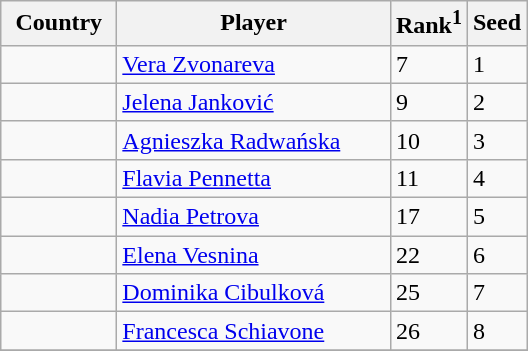<table class="sortable wikitable">
<tr>
<th width="70">Country</th>
<th width="175">Player</th>
<th>Rank<sup>1</sup></th>
<th>Seed</th>
</tr>
<tr>
<td></td>
<td><a href='#'>Vera Zvonareva</a></td>
<td>7</td>
<td>1</td>
</tr>
<tr>
<td></td>
<td><a href='#'>Jelena Janković</a></td>
<td>9</td>
<td>2</td>
</tr>
<tr>
<td></td>
<td><a href='#'>Agnieszka Radwańska</a></td>
<td>10</td>
<td>3</td>
</tr>
<tr>
<td></td>
<td><a href='#'>Flavia Pennetta</a></td>
<td>11</td>
<td>4</td>
</tr>
<tr>
<td></td>
<td><a href='#'>Nadia Petrova</a></td>
<td>17</td>
<td>5</td>
</tr>
<tr>
<td></td>
<td><a href='#'>Elena Vesnina</a></td>
<td>22</td>
<td>6</td>
</tr>
<tr>
<td></td>
<td><a href='#'>Dominika Cibulková</a></td>
<td>25</td>
<td>7</td>
</tr>
<tr>
<td></td>
<td><a href='#'>Francesca Schiavone</a></td>
<td>26</td>
<td>8</td>
</tr>
<tr>
</tr>
</table>
